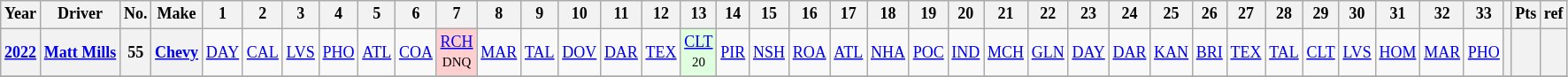<table class="wikitable" style="text-align:center; font-size:75%">
<tr>
<th>Year</th>
<th>Driver</th>
<th>No.</th>
<th>Make</th>
<th>1</th>
<th>2</th>
<th>3</th>
<th>4</th>
<th>5</th>
<th>6</th>
<th>7</th>
<th>8</th>
<th>9</th>
<th>10</th>
<th>11</th>
<th>12</th>
<th>13</th>
<th>14</th>
<th>15</th>
<th>16</th>
<th>17</th>
<th>18</th>
<th>19</th>
<th>20</th>
<th>21</th>
<th>22</th>
<th>23</th>
<th>24</th>
<th>25</th>
<th>26</th>
<th>27</th>
<th>28</th>
<th>29</th>
<th>30</th>
<th>31</th>
<th>32</th>
<th>33</th>
<th></th>
<th>Pts</th>
<th>ref</th>
</tr>
<tr>
<th><a href='#'>2022</a></th>
<th><a href='#'>Matt Mills</a></th>
<th>55</th>
<th><a href='#'>Chevy</a></th>
<td><a href='#'>DAY</a></td>
<td><a href='#'>CAL</a></td>
<td><a href='#'>LVS</a></td>
<td><a href='#'>PHO</a></td>
<td><a href='#'>ATL</a></td>
<td><a href='#'>COA</a></td>
<td style="background:#FFCFCF;"><a href='#'>RCH</a><br><small>DNQ</small></td>
<td><a href='#'>MAR</a></td>
<td><a href='#'>TAL</a></td>
<td><a href='#'>DOV</a></td>
<td><a href='#'>DAR</a></td>
<td><a href='#'>TEX</a></td>
<td style="background:#DFFFDF;"><a href='#'>CLT</a><br><small>20</small></td>
<td><a href='#'>PIR</a></td>
<td><a href='#'>NSH</a></td>
<td><a href='#'>ROA</a></td>
<td><a href='#'>ATL</a></td>
<td><a href='#'>NHA</a></td>
<td><a href='#'>POC</a></td>
<td><a href='#'>IND</a></td>
<td><a href='#'>MCH</a></td>
<td><a href='#'>GLN</a></td>
<td><a href='#'>DAY</a></td>
<td><a href='#'>DAR</a></td>
<td><a href='#'>KAN</a></td>
<td><a href='#'>BRI</a></td>
<td><a href='#'>TEX</a></td>
<td><a href='#'>TAL</a></td>
<td><a href='#'>CLT</a></td>
<td><a href='#'>LVS</a></td>
<td><a href='#'>HOM</a></td>
<td><a href='#'>MAR</a></td>
<td><a href='#'>PHO</a></td>
<th></th>
<th></th>
<th></th>
</tr>
<tr>
</tr>
</table>
